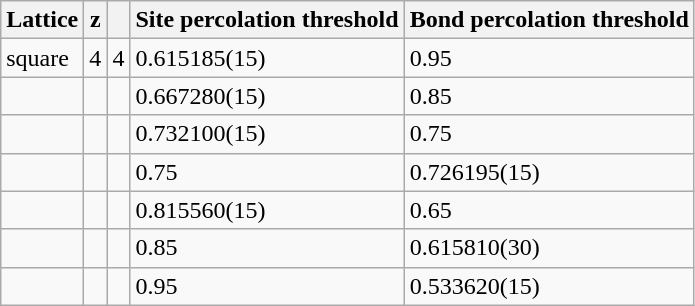<table class="wikitable">
<tr>
<th>Lattice</th>
<th>z</th>
<th></th>
<th>Site percolation threshold</th>
<th>Bond percolation threshold</th>
</tr>
<tr>
<td>square</td>
<td>4</td>
<td>4</td>
<td>0.615185(15)</td>
<td>0.95</td>
</tr>
<tr>
<td></td>
<td></td>
<td></td>
<td>0.667280(15)</td>
<td>0.85</td>
</tr>
<tr>
<td></td>
<td></td>
<td></td>
<td>0.732100(15)</td>
<td>0.75</td>
</tr>
<tr>
<td></td>
<td></td>
<td></td>
<td>0.75</td>
<td>0.726195(15)</td>
</tr>
<tr>
<td></td>
<td></td>
<td></td>
<td>0.815560(15)</td>
<td>0.65</td>
</tr>
<tr>
<td></td>
<td></td>
<td></td>
<td>0.85</td>
<td>0.615810(30)</td>
</tr>
<tr>
<td></td>
<td></td>
<td></td>
<td>0.95</td>
<td>0.533620(15)</td>
</tr>
</table>
